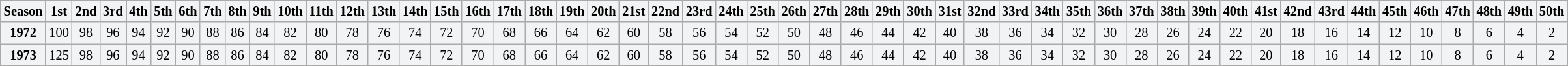<table class="wikitable" style="background:#f9f9f9; font-size:85%">
<tr>
<th style="background-color:#f2f3f4">Season</th>
<td style="background-color:#f2f3f4" align="center"><strong>1st</strong></td>
<td style="background-color:#f2f3f4" align="center"><strong>2nd</strong></td>
<td style="background-color:#f2f3f4" align="center"><strong>3rd</strong></td>
<td style="background-color:#f2f3f4" align="center"><strong>4th</strong></td>
<td style="background-color:#f2f3f4" align="center"><strong>5th</strong></td>
<td style="background-color:#f2f3f4" align="center"><strong>6th</strong></td>
<td style="background-color:#f2f3f4" align="center"><strong>7th</strong></td>
<td style="background-color:#f2f3f4" align="center"><strong>8th</strong></td>
<td style="background-color:#f2f3f4" align="center"><strong>9th</strong></td>
<td style="background-color:#f2f3f4" align="center"><strong>10th</strong></td>
<td style="background-color:#f2f3f4" align="center"><strong>11th</strong></td>
<td style="background-color:#f2f3f4" align="center"><strong>12th</strong></td>
<td style="background-color:#f2f3f4" align="center"><strong>13th</strong></td>
<td style="background-color:#f2f3f4" align="center"><strong>14th</strong></td>
<td style="background-color:#f2f3f4" align="center"><strong>15th</strong></td>
<td style="background-color:#f2f3f4" align="center"><strong>16th</strong></td>
<td style="background-color:#f2f3f4" align="center"><strong>17th</strong></td>
<td style="background-color:#f2f3f4" align="center"><strong>18th</strong></td>
<td style="background-color:#f2f3f4" align="center"><strong>19th</strong></td>
<td style="background-color:#f2f3f4" align="center"><strong>20th</strong></td>
<td style="background-color:#f2f3f4" align="center"><strong>21st</strong></td>
<td style="background-color:#f2f3f4" align="center"><strong>22nd</strong></td>
<td style="background-color:#f2f3f4" align="center"><strong>23rd</strong></td>
<td style="background-color:#f2f3f4" align="center"><strong>24th</strong></td>
<td style="background-color:#f2f3f4" align="center"><strong>25th</strong></td>
<td style="background-color:#f2f3f4" align="center"><strong>26th</strong></td>
<td style="background-color:#f2f3f4" align="center"><strong>27th</strong></td>
<td style="background-color:#f2f3f4" align="center"><strong>28th</strong></td>
<td style="background-color:#f2f3f4" align="center"><strong>29th</strong></td>
<td style="background-color:#f2f3f4" align="center"><strong>30th</strong></td>
<td style="background-color:#f2f3f4" align="center"><strong>31st</strong></td>
<td style="background-color:#f2f3f4" align="center"><strong>32nd</strong></td>
<td style="background-color:#f2f3f4" align="center"><strong>33rd</strong></td>
<td style="background-color:#f2f3f4" align="center"><strong>34th</strong></td>
<td style="background-color:#f2f3f4" align="center"><strong>35th</strong></td>
<td style="background-color:#f2f3f4" align="center"><strong>36th</strong></td>
<td style="background-color:#f2f3f4" align="center"><strong>37th</strong></td>
<td style="background-color:#f2f3f4" align="center"><strong>38th</strong></td>
<td style="background-color:#f2f3f4" align="center"><strong>39th</strong></td>
<td style="background-color:#f2f3f4" align="center"><strong>40th</strong></td>
<td style="background-color:#f2f3f4" align="center"><strong>41st</strong></td>
<td style="background-color:#f2f3f4" align="center"><strong>42nd</strong></td>
<td style="background-color:#f2f3f4" align="center"><strong>43rd</strong></td>
<td style="background-color:#f2f3f4" align="center"><strong>44th</strong></td>
<td style="background-color:#f2f3f4" align="center"><strong>45th</strong></td>
<td style="background-color:#f2f3f4" align="center"><strong>46th</strong></td>
<td style="background-color:#f2f3f4" align="center"><strong>47th</strong></td>
<td style="background-color:#f2f3f4" align="center"><strong>48th</strong></td>
<td style="background-color:#f2f3f4" align="center"><strong>49th</strong></td>
<td style="background-color:#f2f3f4" align="center"><strong>50th</strong></td>
</tr>
<tr>
<th style="background-color:#f2f3f4">1972</th>
<td style="background-color:#f2f3f4" align="center">100</td>
<td style="background-color:#f2f3f4" align="center">98</td>
<td style="background-color:#f2f3f4" align="center">96</td>
<td style="background-color:#f2f3f4" align="center">94</td>
<td style="background-color:#f2f3f4" align="center">92</td>
<td style="background-color:#f2f3f4" align="center">90</td>
<td style="background-color:#f2f3f4" align="center">88</td>
<td style="background-color:#f2f3f4" align="center">86</td>
<td style="background-color:#f2f3f4" align="center">84</td>
<td style="background-color:#f2f3f4" align="center">82</td>
<td style="background-color:#f2f3f4" align="center">80</td>
<td style="background-color:#f2f3f4" align="center">78</td>
<td style="background-color:#f2f3f4" align="center">76</td>
<td style="background-color:#f2f3f4" align="center">74</td>
<td style="background-color:#f2f3f4" align="center">72</td>
<td style="background-color:#f2f3f4" align="center">70</td>
<td style="background-color:#f2f3f4" align="center">68</td>
<td style="background-color:#f2f3f4" align="center">66</td>
<td style="background-color:#f2f3f4" align="center">64</td>
<td style="background-color:#f2f3f4" align="center">62</td>
<td style="background-color:#f2f3f4" align="center">60</td>
<td style="background-color:#f2f3f4" align="center">58</td>
<td style="background-color:#f2f3f4" align="center">56</td>
<td style="background-color:#f2f3f4" align="center">54</td>
<td style="background-color:#f2f3f4" align="center">52</td>
<td style="background-color:#f2f3f4" align="center">50</td>
<td style="background-color:#f2f3f4" align="center">48</td>
<td style="background-color:#f2f3f4" align="center">46</td>
<td style="background-color:#f2f3f4" align="center">44</td>
<td style="background-color:#f2f3f4" align="center">42</td>
<td style="background-color:#f2f3f4" align="center">40</td>
<td style="background-color:#f2f3f4" align="center">38</td>
<td style="background-color:#f2f3f4" align="center">36</td>
<td style="background-color:#f2f3f4" align="center">34</td>
<td style="background-color:#f2f3f4" align="center">32</td>
<td style="background-color:#f2f3f4" align="center">30</td>
<td style="background-color:#f2f3f4" align="center">28</td>
<td style="background-color:#f2f3f4" align="center">26</td>
<td style="background-color:#f2f3f4" align="center">24</td>
<td style="background-color:#f2f3f4" align="center">22</td>
<td style="background-color:#f2f3f4" align="center">20</td>
<td style="background-color:#f2f3f4" align="center">18</td>
<td style="background-color:#f2f3f4" align="center">16</td>
<td style="background-color:#f2f3f4" align="center">14</td>
<td style="background-color:#f2f3f4" align="center">12</td>
<td style="background-color:#f2f3f4" align="center">10</td>
<td style="background-color:#f2f3f4" align="center">8</td>
<td style="background-color:#f2f3f4" align="center">6</td>
<td style="background-color:#f2f3f4" align="center">4</td>
<td style="background-color:#f2f3f4" align="center">2</td>
</tr>
<tr>
<th style="background-color:#f2f3f4">1973</th>
<td style="background-color:#f2f3f4" align="center">125</td>
<td style="background-color:#f2f3f4" align="center">98</td>
<td style="background-color:#f2f3f4" align="center">96</td>
<td style="background-color:#f2f3f4" align="center">94</td>
<td style="background-color:#f2f3f4" align="center">92</td>
<td style="background-color:#f2f3f4" align="center">90</td>
<td style="background-color:#f2f3f4" align="center">88</td>
<td style="background-color:#f2f3f4" align="center">86</td>
<td style="background-color:#f2f3f4" align="center">84</td>
<td style="background-color:#f2f3f4" align="center">82</td>
<td style="background-color:#f2f3f4" align="center">80</td>
<td style="background-color:#f2f3f4" align="center">78</td>
<td style="background-color:#f2f3f4" align="center">76</td>
<td style="background-color:#f2f3f4" align="center">74</td>
<td style="background-color:#f2f3f4" align="center">72</td>
<td style="background-color:#f2f3f4" align="center">70</td>
<td style="background-color:#f2f3f4" align="center">68</td>
<td style="background-color:#f2f3f4" align="center">66</td>
<td style="background-color:#f2f3f4" align="center">64</td>
<td style="background-color:#f2f3f4" align="center">62</td>
<td style="background-color:#f2f3f4" align="center">60</td>
<td style="background-color:#f2f3f4" align="center">58</td>
<td style="background-color:#f2f3f4" align="center">56</td>
<td style="background-color:#f2f3f4" align="center">54</td>
<td style="background-color:#f2f3f4" align="center">52</td>
<td style="background-color:#f2f3f4" align="center">50</td>
<td style="background-color:#f2f3f4" align="center">48</td>
<td style="background-color:#f2f3f4" align="center">46</td>
<td style="background-color:#f2f3f4" align="center">44</td>
<td style="background-color:#f2f3f4" align="center">42</td>
<td style="background-color:#f2f3f4" align="center">40</td>
<td style="background-color:#f2f3f4" align="center">38</td>
<td style="background-color:#f2f3f4" align="center">36</td>
<td style="background-color:#f2f3f4" align="center">34</td>
<td style="background-color:#f2f3f4" align="center">32</td>
<td style="background-color:#f2f3f4" align="center">30</td>
<td style="background-color:#f2f3f4" align="center">28</td>
<td style="background-color:#f2f3f4" align="center">26</td>
<td style="background-color:#f2f3f4" align="center">24</td>
<td style="background-color:#f2f3f4" align="center">22</td>
<td style="background-color:#f2f3f4" align="center">20</td>
<td style="background-color:#f2f3f4" align="center">18</td>
<td style="background-color:#f2f3f4" align="center">16</td>
<td style="background-color:#f2f3f4" align="center">14</td>
<td style="background-color:#f2f3f4" align="center">12</td>
<td style="background-color:#f2f3f4" align="center">10</td>
<td style="background-color:#f2f3f4" align="center">8</td>
<td style="background-color:#f2f3f4" align="center">6</td>
<td style="background-color:#f2f3f4" align="center">4</td>
<td style="background-color:#f2f3f4" align="center">2</td>
</tr>
<tr>
</tr>
</table>
